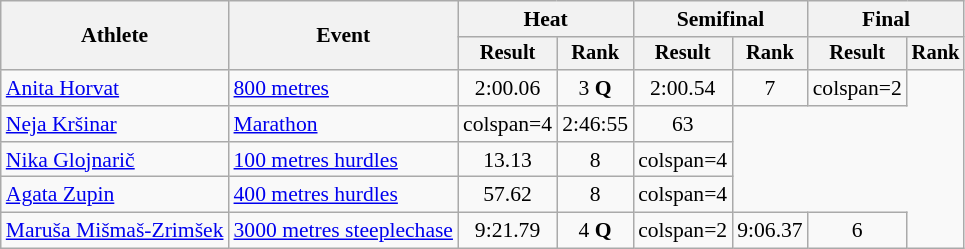<table class="wikitable" style="font-size:90%">
<tr>
<th rowspan="2">Athlete</th>
<th rowspan="2">Event</th>
<th colspan="2">Heat</th>
<th colspan="2">Semifinal</th>
<th colspan="2">Final</th>
</tr>
<tr style="font-size:95%">
<th>Result</th>
<th>Rank</th>
<th>Result</th>
<th>Rank</th>
<th>Result</th>
<th>Rank</th>
</tr>
<tr align=center>
<td align=left><a href='#'>Anita Horvat</a></td>
<td align=left><a href='#'>800 metres</a></td>
<td>2:00.06</td>
<td>3 <strong>Q</strong></td>
<td>2:00.54</td>
<td>7</td>
<td>colspan=2 </td>
</tr>
<tr align=center>
<td align=left><a href='#'>Neja Kršinar</a></td>
<td align=left><a href='#'>Marathon</a></td>
<td>colspan=4</td>
<td>2:46:55 </td>
<td>63</td>
</tr>
<tr align=center>
<td align=left><a href='#'>Nika Glojnarič</a></td>
<td align=left><a href='#'>100 metres hurdles</a></td>
<td>13.13</td>
<td>8</td>
<td>colspan=4 </td>
</tr>
<tr align=center>
<td align=left><a href='#'>Agata Zupin</a></td>
<td align=left><a href='#'>400 metres hurdles</a></td>
<td>57.62</td>
<td>8</td>
<td>colspan=4 </td>
</tr>
<tr align=center>
<td align=left><a href='#'>Maruša Mišmaš-Zrimšek</a></td>
<td align=left><a href='#'>3000 metres steeplechase</a></td>
<td>9:21.79</td>
<td>4 <strong>Q</strong></td>
<td>colspan=2</td>
<td>9:06.37 </td>
<td>6</td>
</tr>
</table>
